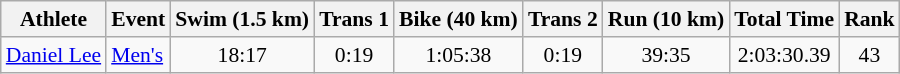<table class="wikitable" style="font-size:90%">
<tr>
<th>Athlete</th>
<th>Event</th>
<th>Swim (1.5 km)</th>
<th>Trans 1</th>
<th>Bike (40 km)</th>
<th>Trans 2</th>
<th>Run (10 km)</th>
<th>Total Time</th>
<th>Rank</th>
</tr>
<tr align=center>
<td align=left><a href='#'>Daniel Lee</a></td>
<td align=left><a href='#'>Men's</a></td>
<td>18:17</td>
<td>0:19</td>
<td>1:05:38</td>
<td>0:19</td>
<td>39:35</td>
<td>2:03:30.39</td>
<td>43</td>
</tr>
</table>
